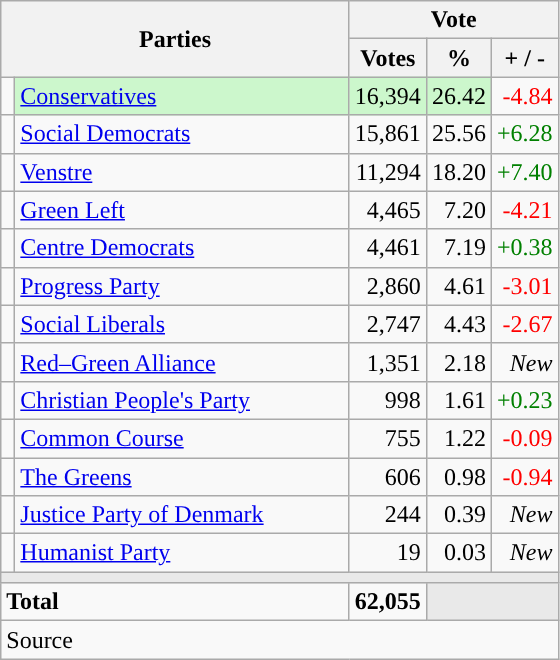<table class="wikitable" style="text-align:right;">
<tr>
<th style="text-align:centre;" rowspan="2" colspan="2" width="225">Parties</th>
<th colspan="3">Vote</th>
</tr>
<tr>
<th width="15">Votes</th>
<th width="15">%</th>
<th width="15">+ / -</th>
</tr>
<tr>
<td width="2" style="color:inherit;background:"></td>
<td bgcolor=#ccf7cc  align="left"><a href='#'>Conservatives</a></td>
<td bgcolor=#ccf7cc>16,394</td>
<td bgcolor=#ccf7cc>26.42</td>
<td style=color:red;>-4.84</td>
</tr>
<tr>
<td width="2" style="color:inherit;background:"></td>
<td align="left"><a href='#'>Social Democrats</a></td>
<td>15,861</td>
<td>25.56</td>
<td style=color:green;>+6.28</td>
</tr>
<tr>
<td width="2" style="color:inherit;background:"></td>
<td align="left"><a href='#'>Venstre</a></td>
<td>11,294</td>
<td>18.20</td>
<td style=color:green;>+7.40</td>
</tr>
<tr>
<td width="2" style="color:inherit;background:"></td>
<td align="left"><a href='#'>Green Left</a></td>
<td>4,465</td>
<td>7.20</td>
<td style=color:red;>-4.21</td>
</tr>
<tr>
<td width="2" style="color:inherit;background:"></td>
<td align="left"><a href='#'>Centre Democrats</a></td>
<td>4,461</td>
<td>7.19</td>
<td style=color:green;>+0.38</td>
</tr>
<tr>
<td width="2" style="color:inherit;background:"></td>
<td align="left"><a href='#'>Progress Party</a></td>
<td>2,860</td>
<td>4.61</td>
<td style=color:red;>-3.01</td>
</tr>
<tr>
<td width="2" style="color:inherit;background:"></td>
<td align="left"><a href='#'>Social Liberals</a></td>
<td>2,747</td>
<td>4.43</td>
<td style=color:red;>-2.67</td>
</tr>
<tr>
<td width="2" style="color:inherit;background:"></td>
<td align="left"><a href='#'>Red–Green Alliance</a></td>
<td>1,351</td>
<td>2.18</td>
<td><em>New</em></td>
</tr>
<tr>
<td width="2" style="color:inherit;background:"></td>
<td align="left"><a href='#'>Christian People's Party</a></td>
<td>998</td>
<td>1.61</td>
<td style=color:green;>+0.23</td>
</tr>
<tr>
<td width="2" style="color:inherit;background:"></td>
<td align="left"><a href='#'>Common Course</a></td>
<td>755</td>
<td>1.22</td>
<td style=color:red;>-0.09</td>
</tr>
<tr>
<td width="2" style="color:inherit;background:"></td>
<td align="left"><a href='#'>The Greens</a></td>
<td>606</td>
<td>0.98</td>
<td style=color:red;>-0.94</td>
</tr>
<tr>
<td width="2" style="color:inherit;background:"></td>
<td align="left"><a href='#'>Justice Party of Denmark</a></td>
<td>244</td>
<td>0.39</td>
<td><em>New</em></td>
</tr>
<tr>
<td width="2" style="color:inherit;background:"></td>
<td align="left"><a href='#'>Humanist Party</a></td>
<td>19</td>
<td>0.03</td>
<td><em>New</em></td>
</tr>
<tr>
<td colspan="7" bgcolor="#E9E9E9"></td>
</tr>
<tr>
<td align="left" colspan="2"><strong>Total</strong></td>
<td><strong>62,055</strong></td>
<td bgcolor="#E9E9E9" colspan="2"></td>
</tr>
<tr>
<td align="left" colspan="6">Source</td>
</tr>
</table>
